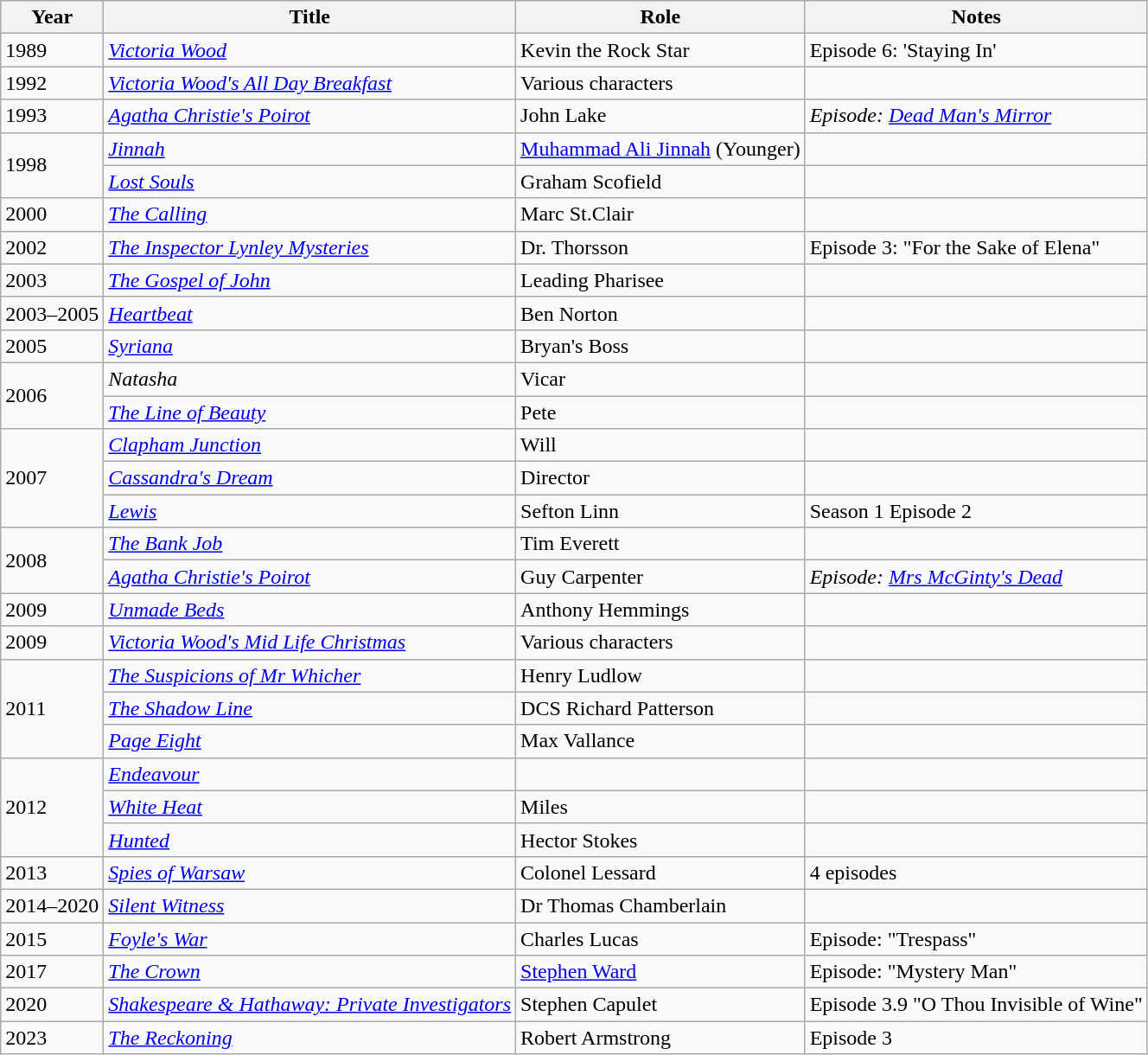<table class="wikitable sortable">
<tr>
<th>Year</th>
<th>Title</th>
<th>Role</th>
<th class = "unsortable">Notes</th>
</tr>
<tr>
<td>1989</td>
<td><em><a href='#'>Victoria Wood</a></em></td>
<td>Kevin the Rock Star</td>
<td>Episode 6: 'Staying In'</td>
</tr>
<tr>
<td>1992</td>
<td><em><a href='#'>Victoria Wood's All Day Breakfast</a></em></td>
<td>Various characters</td>
<td></td>
</tr>
<tr>
<td>1993</td>
<td><em><a href='#'>Agatha Christie's Poirot</a></em></td>
<td>John Lake</td>
<td><em>Episode: <a href='#'>Dead Man's Mirror</a></em></td>
</tr>
<tr>
<td rowspan=2>1998</td>
<td><em><a href='#'>Jinnah</a></em></td>
<td><a href='#'>Muhammad Ali Jinnah</a> (Younger)</td>
<td></td>
</tr>
<tr>
<td><em><a href='#'>Lost Souls</a></em></td>
<td>Graham Scofield</td>
<td></td>
</tr>
<tr>
<td>2000</td>
<td><em><a href='#'>The Calling</a></em></td>
<td>Marc St.Clair</td>
<td></td>
</tr>
<tr>
<td>2002</td>
<td><em><a href='#'>The Inspector Lynley Mysteries</a></em></td>
<td>Dr. Thorsson</td>
<td>Episode 3: "For the Sake of Elena"</td>
</tr>
<tr>
<td>2003</td>
<td><em><a href='#'>The Gospel of John</a></em></td>
<td>Leading Pharisee</td>
<td></td>
</tr>
<tr>
<td>2003–2005</td>
<td><em><a href='#'>Heartbeat</a></em></td>
<td>Ben Norton</td>
<td></td>
</tr>
<tr>
<td>2005</td>
<td><em><a href='#'>Syriana</a></em></td>
<td>Bryan's Boss</td>
<td></td>
</tr>
<tr>
<td rowspan=2>2006</td>
<td><em>Natasha</em></td>
<td>Vicar</td>
<td></td>
</tr>
<tr>
<td><em><a href='#'>The Line of Beauty</a></em></td>
<td>Pete</td>
<td></td>
</tr>
<tr>
<td rowspan=3>2007</td>
<td><em><a href='#'>Clapham Junction</a></em></td>
<td>Will</td>
<td></td>
</tr>
<tr>
<td><em><a href='#'>Cassandra's Dream</a></em></td>
<td>Director</td>
<td></td>
</tr>
<tr>
<td><em><a href='#'>Lewis</a></em></td>
<td>Sefton Linn</td>
<td>Season 1 Episode 2</td>
</tr>
<tr>
<td rowspan=2>2008</td>
<td><em><a href='#'>The Bank Job</a></em></td>
<td>Tim Everett</td>
<td></td>
</tr>
<tr>
<td><em><a href='#'>Agatha Christie's Poirot</a></em></td>
<td>Guy Carpenter</td>
<td><em>Episode: <a href='#'>Mrs McGinty's Dead</a></em></td>
</tr>
<tr>
<td>2009</td>
<td><em><a href='#'>Unmade Beds</a></em></td>
<td>Anthony Hemmings</td>
<td></td>
</tr>
<tr>
<td>2009</td>
<td><em><a href='#'>Victoria Wood's Mid Life Christmas</a></em></td>
<td>Various characters</td>
<td></td>
</tr>
<tr>
<td rowspan=3>2011</td>
<td><em><a href='#'>The Suspicions of Mr Whicher</a></em></td>
<td>Henry Ludlow</td>
<td></td>
</tr>
<tr>
<td><em><a href='#'>The Shadow Line</a></em></td>
<td>DCS Richard Patterson</td>
<td></td>
</tr>
<tr>
<td><em><a href='#'>Page Eight</a></em></td>
<td>Max Vallance</td>
<td></td>
</tr>
<tr>
<td rowspan=3>2012</td>
<td><em><a href='#'>Endeavour</a></em></td>
<td></td>
<td></td>
</tr>
<tr>
<td><em><a href='#'>White Heat</a></em></td>
<td>Miles</td>
<td></td>
</tr>
<tr>
<td><em><a href='#'>Hunted</a></em></td>
<td>Hector Stokes</td>
<td></td>
</tr>
<tr>
<td>2013</td>
<td><em><a href='#'>Spies of Warsaw</a></em></td>
<td>Colonel Lessard</td>
<td>4 episodes</td>
</tr>
<tr>
<td>2014–2020</td>
<td><em><a href='#'>Silent Witness</a></em></td>
<td>Dr Thomas Chamberlain</td>
<td></td>
</tr>
<tr>
<td>2015</td>
<td><em><a href='#'>Foyle's War</a></em></td>
<td>Charles Lucas</td>
<td>Episode: "Trespass"</td>
</tr>
<tr>
<td>2017</td>
<td><em><a href='#'>The Crown</a></em></td>
<td><a href='#'>Stephen Ward</a></td>
<td>Episode: "Mystery Man"</td>
</tr>
<tr>
<td>2020</td>
<td><em><a href='#'>Shakespeare & Hathaway: Private Investigators</a></em></td>
<td>Stephen Capulet</td>
<td>Episode 3.9 "O Thou Invisible of Wine"</td>
</tr>
<tr>
<td>2023</td>
<td><em><a href='#'>The Reckoning</a></em></td>
<td>Robert Armstrong</td>
<td>Episode 3</td>
</tr>
</table>
